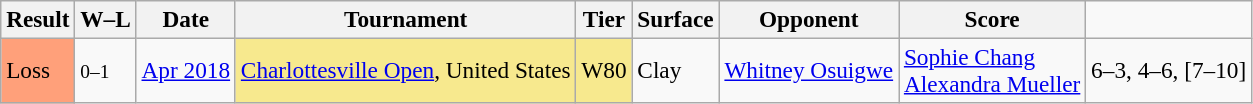<table class="wikitable" style=font-size:97%>
<tr>
<th>Result</th>
<th>W–L</th>
<th>Date</th>
<th>Tournament</th>
<th>Tier</th>
<th>Surface</th>
<th>Opponent</th>
<th>Score</th>
</tr>
<tr>
<td bgcolor="FFA07A">Loss</td>
<td><small>0–1</small></td>
<td><a href='#'>Apr 2018</a></td>
<td style="background:#f7e98e;"><a href='#'>Charlottesville Open</a>, United States</td>
<td style="background:#f7e98e;">W80</td>
<td>Clay</td>
<td> <a href='#'>Whitney Osuigwe</a></td>
<td> <a href='#'>Sophie Chang</a> <br>  <a href='#'>Alexandra Mueller</a></td>
<td>6–3, 4–6, [7–10]</td>
</tr>
</table>
